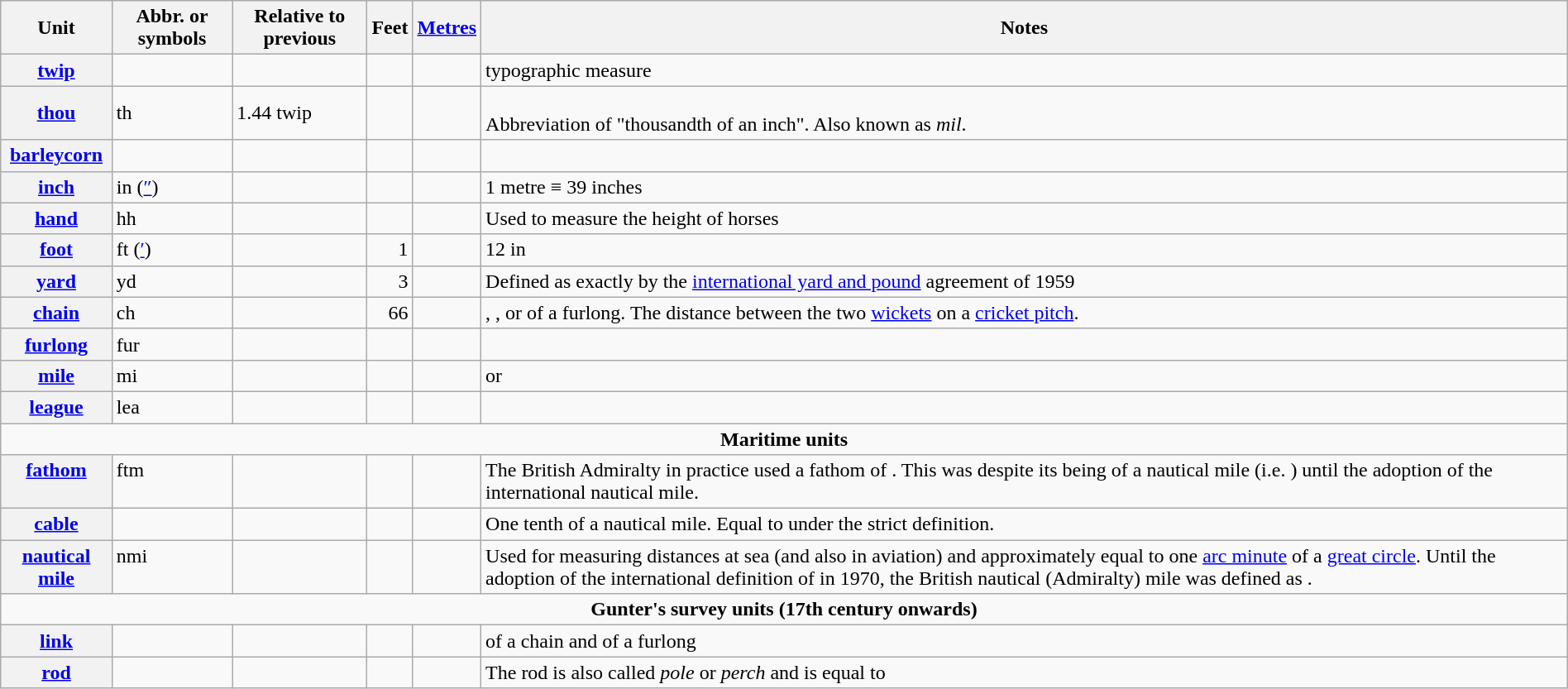<table class="wikitable" style="margin-right:0">
<tr>
<th>Unit</th>
<th>Abbr. or symbols</th>
<th>Relative to previous</th>
<th>Feet</th>
<th><a href='#'>Metres</a></th>
<th>Notes</th>
</tr>
<tr>
<th><a href='#'>twip</a></th>
<td></td>
<td></td>
<td align=right></td>
<td align=right></td>
<td>typographic measure</td>
</tr>
<tr>
<th><a href='#'>thou</a></th>
<td>th</td>
<td>1.44 twip</td>
<td align=right></td>
<td align=right></td>
<td><br>Abbreviation of "thousandth of an inch". Also known as <em>mil</em>.</td>
</tr>
<tr>
<th><a href='#'>barleycorn</a></th>
<td></td>
<td></td>
<td align="right"></td>
<td align="right"></td>
<td></td>
</tr>
<tr>
<th><a href='#'>inch</a></th>
<td>in (<a href='#'>″</a>)</td>
<td></td>
<td align="right"></td>
<td align="right"></td>
<td>1 metre ≡ 39  inches</td>
</tr>
<tr>
<th><a href='#'>hand</a></th>
<td>hh</td>
<td></td>
<td align="right"></td>
<td align="right"></td>
<td>Used to measure the height of horses</td>
</tr>
<tr>
<th><a href='#'>foot</a></th>
<td>ft (<a href='#'>′</a>)</td>
<td></td>
<td align=right>1</td>
<td align=right></td>
<td>12 in</td>
</tr>
<tr>
<th><a href='#'>yard</a></th>
<td>yd</td>
<td></td>
<td align=right>3</td>
<td align=right></td>
<td>Defined as exactly  by the <a href='#'>international yard and pound</a> agreement of 1959</td>
</tr>
<tr>
<th><a href='#'>chain</a></th>
<td>ch</td>
<td></td>
<td align=right>66</td>
<td align=right></td>
<td>, , or  of a furlong. The distance between the two <a href='#'>wickets</a> on a <a href='#'>cricket pitch</a>.</td>
</tr>
<tr>
<th><a href='#'>furlong</a></th>
<td>fur</td>
<td></td>
<td align=right></td>
<td align=right></td>
<td></td>
</tr>
<tr>
<th><a href='#'>mile</a></th>
<td>mi</td>
<td></td>
<td align=right></td>
<td align=right></td>
<td> or </td>
</tr>
<tr>
<th><a href='#'>league</a></th>
<td>lea</td>
<td></td>
<td align=right></td>
<td align=right></td>
<td></td>
</tr>
<tr>
<td colspan="6" style="text-align:center;"><strong>Maritime units</strong></td>
</tr>
<tr valign=top>
<th><a href='#'>fathom</a></th>
<td>ftm</td>
<td></td>
<td align=right></td>
<td align=right></td>
<td>The British Admiralty in practice used a fathom of . This was despite its being  of a nautical mile (i.e. ) until the adoption of the international nautical mile.</td>
</tr>
<tr valign=top>
<th><a href='#'>cable</a></th>
<td></td>
<td></td>
<td align=right></td>
<td align=right></td>
<td>One tenth of a nautical mile. Equal to  under the strict definition.</td>
</tr>
<tr valign=top>
<th><a href='#'>nautical mile</a></th>
<td>nmi</td>
<td></td>
<td align=right></td>
<td align=right></td>
<td>Used for measuring distances at sea (and also in aviation) and approximately equal to one <a href='#'>arc minute</a> of a <a href='#'>great circle</a>. Until the adoption of the international definition of  in 1970, the British nautical (Admiralty) mile was defined as .</td>
</tr>
<tr>
<td colspan="6" style="text-align:center;"><strong>Gunter's survey units (17th century onwards)</strong></td>
</tr>
<tr>
<th><a href='#'>link</a></th>
<td></td>
<td></td>
<td align=right></td>
<td align=right></td>
<td> of a chain and  of a furlong</td>
</tr>
<tr>
<th><a href='#'>rod</a></th>
<td></td>
<td></td>
<td align=right></td>
<td align=right></td>
<td>The rod is also called <em>pole</em> or <em>perch</em> and is equal to </td>
</tr>
</table>
